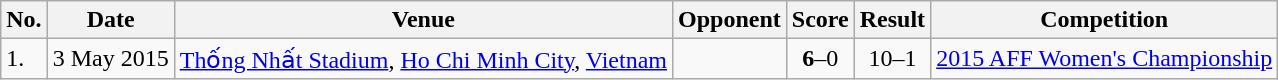<table class="wikitable">
<tr>
<th>No.</th>
<th>Date</th>
<th>Venue</th>
<th>Opponent</th>
<th>Score</th>
<th>Result</th>
<th>Competition</th>
</tr>
<tr>
<td>1.</td>
<td>3 May 2015</td>
<td><a href='#'>Thống Nhất Stadium</a>, <a href='#'>Ho Chi Minh City</a>, <a href='#'>Vietnam</a></td>
<td></td>
<td align=center><strong>6</strong>–0</td>
<td align=center>10–1</td>
<td><a href='#'>2015 AFF Women's Championship</a></td>
</tr>
</table>
